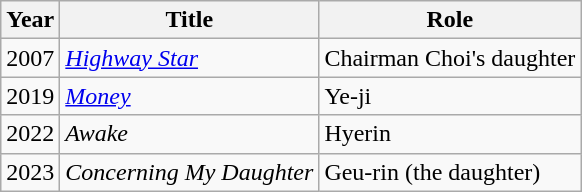<table class="wikitable">
<tr>
<th>Year</th>
<th>Title</th>
<th>Role</th>
</tr>
<tr>
<td>2007</td>
<td><em><a href='#'>Highway Star</a></em></td>
<td>Chairman Choi's daughter</td>
</tr>
<tr>
<td>2019</td>
<td><em><a href='#'>Money</a></em></td>
<td>Ye-ji</td>
</tr>
<tr>
<td>2022</td>
<td><em>Awake</em></td>
<td>Hyerin</td>
</tr>
<tr>
<td>2023</td>
<td><em>Concerning My Daughter</em></td>
<td>Geu-rin (the daughter)</td>
</tr>
</table>
